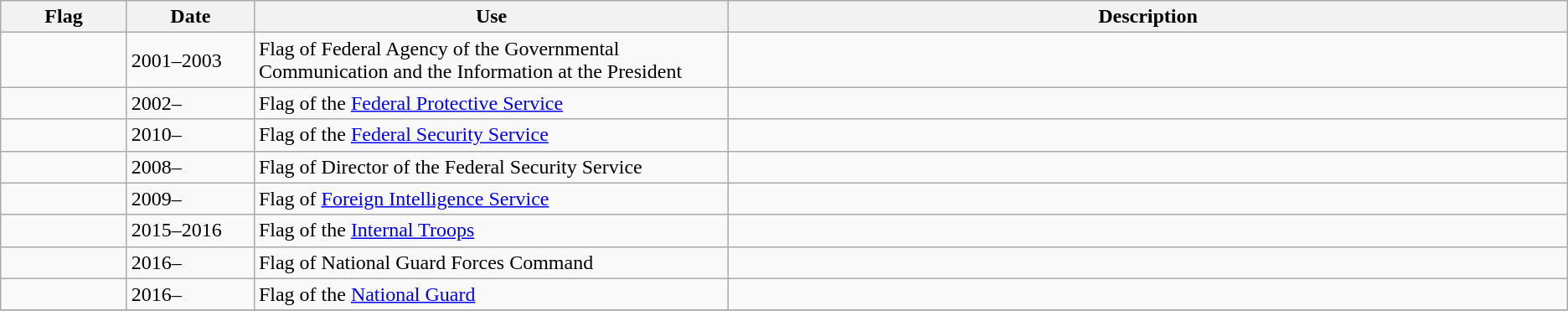<table class="wikitable">
<tr>
<th width="100">Flag</th>
<th width="100">Date</th>
<th width="400">Use</th>
<th width="725">Description</th>
</tr>
<tr>
<td></td>
<td>2001–2003</td>
<td>Flag of Federal Agency of the Governmental Communication and the Information at the President</td>
<td></td>
</tr>
<tr>
<td></td>
<td>2002–</td>
<td>Flag of the <a href='#'>Federal Protective Service</a></td>
<td></td>
</tr>
<tr>
<td></td>
<td>2010–</td>
<td>Flag of the <a href='#'>Federal Security Service</a></td>
<td></td>
</tr>
<tr>
<td></td>
<td>2008–</td>
<td>Flag of Director of the Federal Security Service</td>
<td></td>
</tr>
<tr>
<td></td>
<td>2009–</td>
<td>Flag of <a href='#'>Foreign Intelligence Service</a></td>
<td></td>
</tr>
<tr>
<td></td>
<td>2015–2016</td>
<td>Flag of the <a href='#'>Internal Troops</a></td>
<td></td>
</tr>
<tr>
<td></td>
<td>2016–</td>
<td>Flag of National Guard Forces Command</td>
<td></td>
</tr>
<tr>
<td></td>
<td>2016–</td>
<td>Flag of the <a href='#'>National Guard</a></td>
<td></td>
</tr>
<tr>
</tr>
</table>
